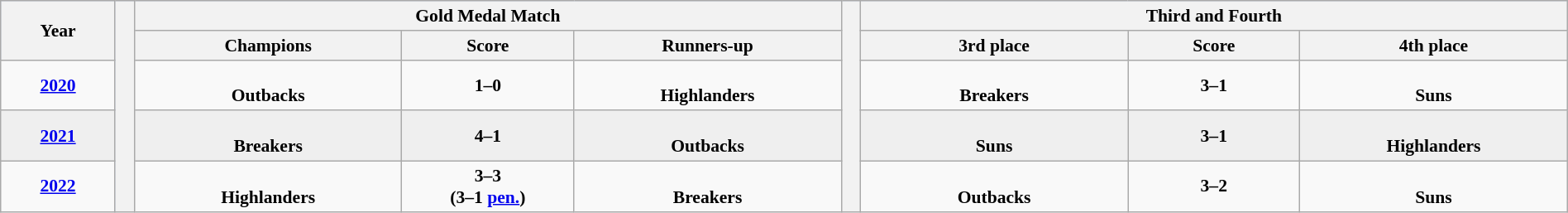<table class="wikitable" style="font-size:90%; width: 100%; text-align: center;">
<tr bgcolor=#c1d8ff>
<th rowspan=2 width=6%>Year</th>
<th width=1% rowspan=20 bgcolor=ffffff></th>
<th colspan=3>Gold Medal Match</th>
<th width=1% rowspan=20 bgcolor=ffffff></th>
<th colspan=3>Third and Fourth</th>
</tr>
<tr bgcolor=#efefef>
<th width=14%>Champions</th>
<th width=9%>Score</th>
<th width=14%>Runners-up</th>
<th width=14%>3rd place</th>
<th width=9%>Score</th>
<th width=14%>4th place</th>
</tr>
<tr>
<td><strong><a href='#'>2020</a></strong></td>
<td><br><strong>Outbacks</strong></td>
<td><strong>1–0</strong></td>
<td><br><strong>Highlanders</strong></td>
<td><br><strong>Breakers</strong></td>
<td><strong>3–1</strong></td>
<td><br><strong>Suns</strong></td>
</tr>
<tr bgcolor=#efefef>
<td><strong><a href='#'>2021</a></strong></td>
<td><br><strong>Breakers</strong></td>
<td><strong>4–1</strong></td>
<td><br><strong>Outbacks</strong></td>
<td><br><strong>Suns</strong></td>
<td><strong>3–1</strong></td>
<td><br><strong>Highlanders</strong></td>
</tr>
<tr>
<td><strong><a href='#'>2022</a></strong></td>
<td><br><strong>Highlanders</strong></td>
<td><strong>3–3</strong><br><strong>(3–1 <a href='#'>pen.</a>)</strong></td>
<td><br><strong>Breakers</strong></td>
<td><br><strong>Outbacks</strong></td>
<td><strong>3–2</strong></td>
<td><br><strong>Suns</strong></td>
</tr>
</table>
